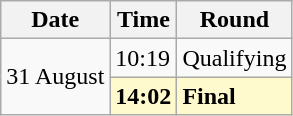<table class="wikitable">
<tr>
<th>Date</th>
<th>Time</th>
<th>Round</th>
</tr>
<tr>
<td rowspan=2>31 August</td>
<td>10:19</td>
<td>Qualifying</td>
</tr>
<tr style="background:lemonchiffon">
<td><strong>14:02</strong></td>
<td><strong>Final</strong></td>
</tr>
</table>
